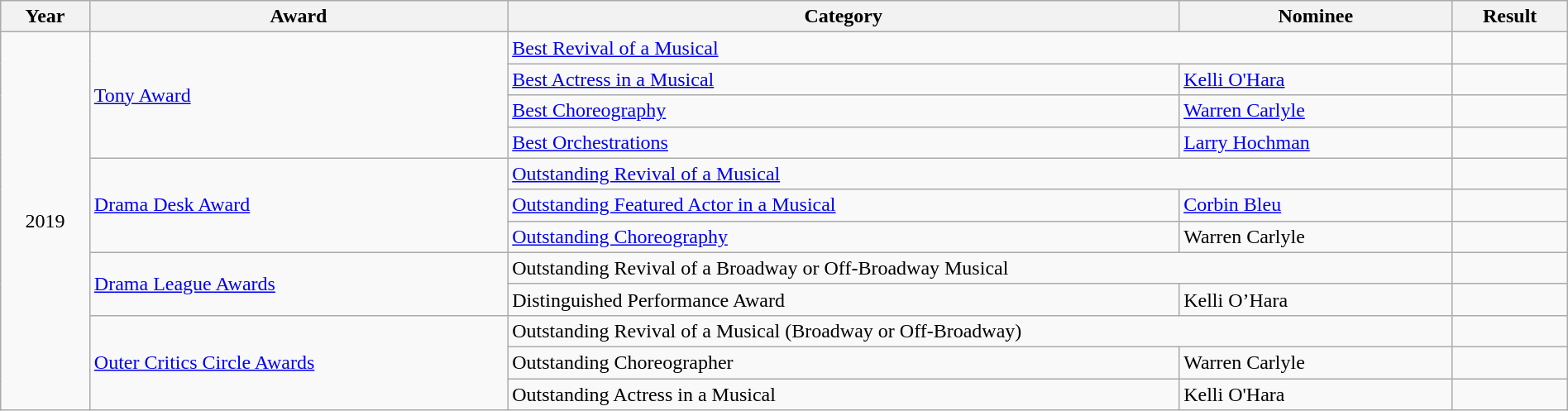<table class="wikitable" style="width:100%;">
<tr>
<th>Year</th>
<th><strong>Award</strong></th>
<th><strong>Category</strong></th>
<th><strong>Nominee</strong></th>
<th><strong>Result</strong></th>
</tr>
<tr>
<td rowspan="12" align="center">2019</td>
<td rowspan="4"><a href='#'>Tony Award</a></td>
<td colspan="2"><a href='#'>Best Revival of a Musical</a></td>
<td></td>
</tr>
<tr>
<td><a href='#'>Best Actress in a Musical</a></td>
<td><a href='#'>Kelli O'Hara</a></td>
<td></td>
</tr>
<tr>
<td><a href='#'>Best Choreography</a></td>
<td><a href='#'>Warren Carlyle</a></td>
<td></td>
</tr>
<tr>
<td><a href='#'>Best Orchestrations</a></td>
<td><a href='#'>Larry Hochman</a></td>
<td></td>
</tr>
<tr>
<td rowspan="3"><a href='#'>Drama Desk Award</a></td>
<td colspan="2"><a href='#'>Outstanding Revival of a Musical</a></td>
<td></td>
</tr>
<tr>
<td><a href='#'>Outstanding Featured Actor in a Musical</a></td>
<td><a href='#'>Corbin Bleu</a></td>
<td></td>
</tr>
<tr>
<td><a href='#'>Outstanding Choreography</a></td>
<td>Warren Carlyle</td>
<td></td>
</tr>
<tr>
<td rowspan="2"><a href='#'>Drama League Awards</a></td>
<td colspan="2">Outstanding Revival of a Broadway or Off-Broadway Musical</td>
<td></td>
</tr>
<tr>
<td>Distinguished Performance Award</td>
<td>Kelli O’Hara</td>
<td></td>
</tr>
<tr>
<td rowspan="3"><a href='#'>Outer Critics Circle Awards</a></td>
<td colspan="2">Outstanding Revival of a Musical (Broadway or Off-Broadway)</td>
<td></td>
</tr>
<tr>
<td>Outstanding Choreographer</td>
<td>Warren Carlyle</td>
<td></td>
</tr>
<tr>
<td>Outstanding Actress in a Musical</td>
<td>Kelli O'Hara</td>
<td></td>
</tr>
</table>
